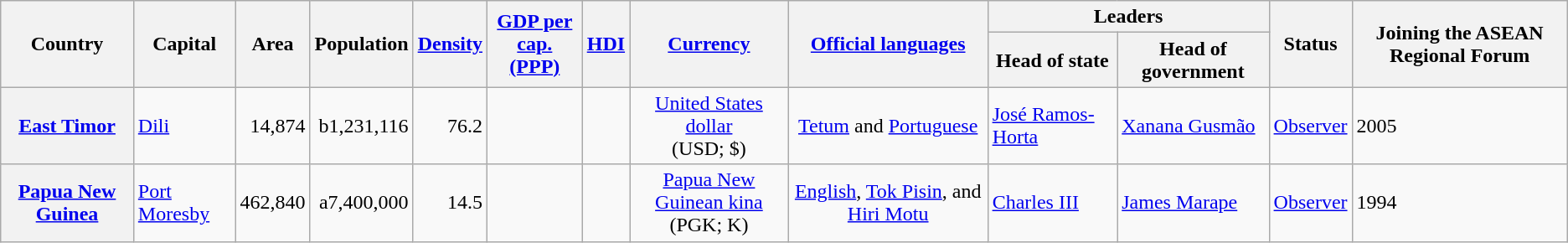<table class="wikitable sortable plainrowheaders">
<tr>
<th scope="col" rowspan=2>Country</th>
<th scope="col" rowspan=2>Capital</th>
<th scope="col" rowspan=2>Area<br></th>
<th scope="col" rowspan=2>Population</th>
<th scope="col" rowspan=2><a href='#'>Density</a><br></th>
<th scope="col" rowspan=2><a href='#'>GDP per cap.<br>(PPP)</a></th>
<th scope="col" rowspan=2><a href='#'>HDI</a></th>
<th scope="col" rowspan=2><a href='#'>Currency</a></th>
<th scope="col" class="unsortable" rowspan=2><a href='#'>Official languages</a></th>
<th scope="col" class="unsortable" colspan=2>Leaders</th>
<th scope="col" rowspan=2>Status</th>
<th scope="col" rowspan=2>Joining the ASEAN Regional Forum</th>
</tr>
<tr>
<th scope="col" class="unsortable">Head of state</th>
<th scope="col" class="unsortable">Head of government</th>
</tr>
<tr>
<th scope="row"><a href='#'>East Timor</a></th>
<td><a href='#'>Dili</a></td>
<td align=right>14,874</td>
<td align=right><span>b</span>1,231,116</td>
<td align=right>76.2</td>
<td align=right></td>
<td align=right></td>
<td align=center><a href='#'>United States dollar</a><br>(USD; $)</td>
<td align=center><a href='#'>Tetum</a> and <a href='#'>Portuguese</a></td>
<td><a href='#'>José Ramos-Horta</a></td>
<td><a href='#'>Xanana Gusmão</a></td>
<td><a href='#'>Observer</a></td>
<td>2005</td>
</tr>
<tr>
<th scope="row"><a href='#'>Papua New Guinea</a></th>
<td><a href='#'>Port Moresby</a></td>
<td align=right>462,840</td>
<td align=right><span>a</span>7,400,000</td>
<td align=right>14.5</td>
<td align=right></td>
<td align=right></td>
<td align=center><a href='#'>Papua New Guinean kina</a><br>(PGK; K)</td>
<td align=center><a href='#'>English</a>, <a href='#'>Tok Pisin</a>, and <a href='#'>Hiri Motu</a></td>
<td><a href='#'>Charles&nbsp;III</a></td>
<td><a href='#'>James Marape</a></td>
<td><a href='#'>Observer</a></td>
<td>1994</td>
</tr>
</table>
